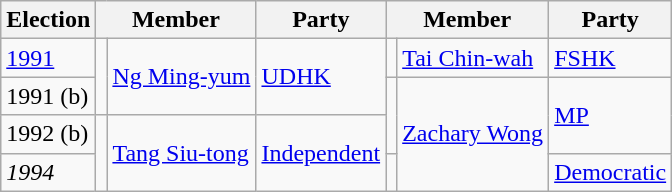<table class="wikitable">
<tr>
<th>Election</th>
<th colspan="2">Member</th>
<th>Party</th>
<th colspan="2">Member</th>
<th>Party</th>
</tr>
<tr>
<td><a href='#'>1991</a></td>
<td rowspan="2" bgcolor=></td>
<td rowspan="2"><a href='#'>Ng Ming-yum</a></td>
<td rowspan="2"><a href='#'>UDHK</a></td>
<td bgcolor=></td>
<td><a href='#'>Tai Chin-wah</a></td>
<td><a href='#'>FSHK</a></td>
</tr>
<tr>
<td>1991 (b)</td>
<td rowspan="2" bgcolor=></td>
<td rowspan="3"><a href='#'>Zachary Wong</a></td>
<td rowspan="2"><a href='#'>MP</a></td>
</tr>
<tr>
<td>1992 (b)</td>
<td rowspan="2" bgcolor=></td>
<td rowspan="2"><a href='#'>Tang Siu-tong</a></td>
<td rowspan="2"><a href='#'>Independent</a></td>
</tr>
<tr>
<td><em>1994</em></td>
<td bgcolor=></td>
<td><a href='#'>Democratic</a></td>
</tr>
</table>
